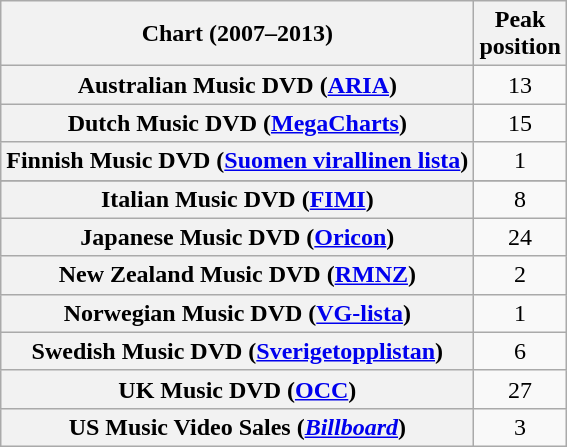<table class="wikitable sortable plainrowheaders" style="text-align:center">
<tr>
<th>Chart (2007–2013)</th>
<th>Peak<br>position</th>
</tr>
<tr>
<th scope="row">Australian Music DVD (<a href='#'>ARIA</a>)</th>
<td>13</td>
</tr>
<tr>
<th scope="row">Dutch Music DVD (<a href='#'>MegaCharts</a>)</th>
<td>15</td>
</tr>
<tr>
<th scope="row">Finnish Music DVD (<a href='#'>Suomen virallinen lista</a>)</th>
<td>1</td>
</tr>
<tr>
</tr>
<tr>
<th scope="row">Italian Music DVD (<a href='#'>FIMI</a>)</th>
<td>8</td>
</tr>
<tr>
<th scope="row">Japanese Music DVD (<a href='#'>Oricon</a>)</th>
<td>24</td>
</tr>
<tr>
<th scope="row">New Zealand Music DVD (<a href='#'>RMNZ</a>)</th>
<td>2</td>
</tr>
<tr>
<th scope="row">Norwegian Music DVD (<a href='#'>VG-lista</a>)</th>
<td>1</td>
</tr>
<tr>
<th scope="row">Swedish Music DVD (<a href='#'>Sverigetopplistan</a>)</th>
<td>6</td>
</tr>
<tr>
<th scope="row">UK Music DVD (<a href='#'>OCC</a>)</th>
<td>27</td>
</tr>
<tr>
<th scope="row">US Music Video Sales (<a href='#'><em>Billboard</em></a>)</th>
<td>3</td>
</tr>
</table>
